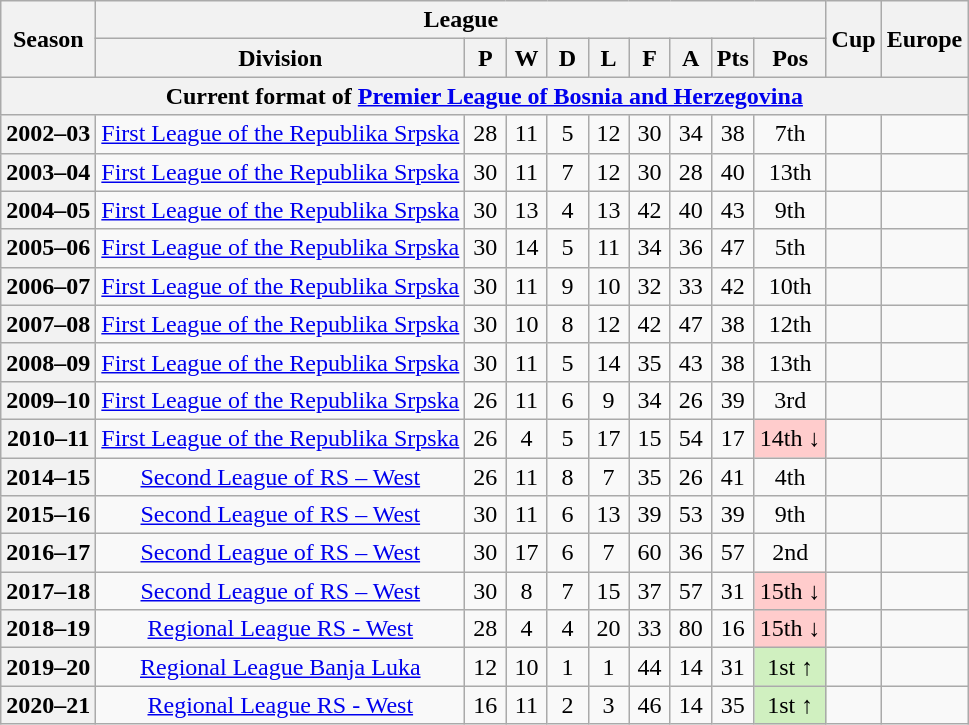<table class="wikitable" style="text-align: center">
<tr>
<th rowspan="2">Season</th>
<th colspan="9">League</th>
<th rowspan="2">Cup</th>
<th rowspan="2">Europe</th>
</tr>
<tr>
<th>Division</th>
<th width="20">P</th>
<th width="20">W</th>
<th width="20">D</th>
<th width="20">L</th>
<th width="20">F</th>
<th width="20">A</th>
<th width="20">Pts</th>
<th>Pos</th>
</tr>
<tr>
<th colspan="15">Current format of <a href='#'>Premier League of Bosnia and Herzegovina</a></th>
</tr>
<tr>
<th>2002–03</th>
<td><a href='#'>First League of the Republika Srpska</a></td>
<td>28</td>
<td>11</td>
<td>5</td>
<td>12</td>
<td>30</td>
<td>34</td>
<td>38</td>
<td>7th</td>
<td></td>
<td></td>
</tr>
<tr>
<th>2003–04</th>
<td><a href='#'>First League of the Republika Srpska</a></td>
<td>30</td>
<td>11</td>
<td>7</td>
<td>12</td>
<td>30</td>
<td>28</td>
<td>40</td>
<td>13th</td>
<td></td>
<td></td>
</tr>
<tr>
<th>2004–05</th>
<td><a href='#'>First League of the Republika Srpska</a></td>
<td>30</td>
<td>13</td>
<td>4</td>
<td>13</td>
<td>42</td>
<td>40</td>
<td>43</td>
<td>9th</td>
<td></td>
<td></td>
</tr>
<tr>
<th>2005–06</th>
<td><a href='#'>First League of the Republika Srpska</a></td>
<td>30</td>
<td>14</td>
<td>5</td>
<td>11</td>
<td>34</td>
<td>36</td>
<td>47</td>
<td>5th</td>
<td></td>
<td></td>
</tr>
<tr>
<th>2006–07</th>
<td><a href='#'>First League of the Republika Srpska</a></td>
<td>30</td>
<td>11</td>
<td>9</td>
<td>10</td>
<td>32</td>
<td>33</td>
<td>42</td>
<td>10th</td>
<td></td>
<td></td>
</tr>
<tr>
<th>2007–08</th>
<td><a href='#'>First League of the Republika Srpska</a></td>
<td>30</td>
<td>10</td>
<td>8</td>
<td>12</td>
<td>42</td>
<td>47</td>
<td>38</td>
<td>12th</td>
<td></td>
<td></td>
</tr>
<tr>
<th>2008–09</th>
<td><a href='#'>First League of the Republika Srpska</a></td>
<td>30</td>
<td>11</td>
<td>5</td>
<td>14</td>
<td>35</td>
<td>43</td>
<td>38</td>
<td>13th</td>
<td></td>
<td></td>
</tr>
<tr>
<th>2009–10</th>
<td><a href='#'>First League of the Republika Srpska</a></td>
<td>26</td>
<td>11</td>
<td>6</td>
<td>9</td>
<td>34</td>
<td>26</td>
<td>39</td>
<td>3rd</td>
<td></td>
<td></td>
</tr>
<tr>
<th>2010–11</th>
<td><a href='#'>First League of the Republika Srpska</a></td>
<td>26</td>
<td>4</td>
<td>5</td>
<td>17</td>
<td>15</td>
<td>54</td>
<td>17</td>
<td bgcolor=#FFCCCC>14th ↓</td>
<td></td>
<td></td>
</tr>
<tr>
<th>2014–15</th>
<td><a href='#'>Second League of RS – West</a></td>
<td>26</td>
<td>11</td>
<td>8</td>
<td>7</td>
<td>35</td>
<td>26</td>
<td>41</td>
<td>4th</td>
<td></td>
<td></td>
</tr>
<tr>
<th>2015–16</th>
<td><a href='#'>Second League of RS – West</a></td>
<td>30</td>
<td>11</td>
<td>6</td>
<td>13</td>
<td>39</td>
<td>53</td>
<td>39</td>
<td>9th</td>
<td></td>
<td></td>
</tr>
<tr>
<th>2016–17</th>
<td><a href='#'>Second League of RS – West</a></td>
<td>30</td>
<td>17</td>
<td>6</td>
<td>7</td>
<td>60</td>
<td>36</td>
<td>57</td>
<td>2nd</td>
<td></td>
<td></td>
</tr>
<tr>
<th>2017–18</th>
<td><a href='#'>Second League of RS – West</a></td>
<td>30</td>
<td>8</td>
<td>7</td>
<td>15</td>
<td>37</td>
<td>57</td>
<td>31</td>
<td bgcolor=#FFCCCC>15th ↓</td>
<td></td>
<td></td>
</tr>
<tr>
<th>2018–19</th>
<td><a href='#'>Regional League RS - West</a></td>
<td>28</td>
<td>4</td>
<td>4</td>
<td>20</td>
<td>33</td>
<td>80</td>
<td>16</td>
<td bgcolor=#FFCCCC>15th ↓</td>
<td></td>
<td></td>
</tr>
<tr>
<th>2019–20</th>
<td><a href='#'>Regional League Banja Luka</a></td>
<td>12</td>
<td>10</td>
<td>1</td>
<td>1</td>
<td>44</td>
<td>14</td>
<td>31</td>
<td bgcolor=#D0F0C0>1st ↑</td>
<td></td>
<td></td>
</tr>
<tr>
<th>2020–21</th>
<td><a href='#'>Regional League RS - West</a></td>
<td>16</td>
<td>11</td>
<td>2</td>
<td>3</td>
<td>46</td>
<td>14</td>
<td>35</td>
<td bgcolor=#D0F0C0>1st ↑</td>
<td></td>
<td></td>
</tr>
</table>
